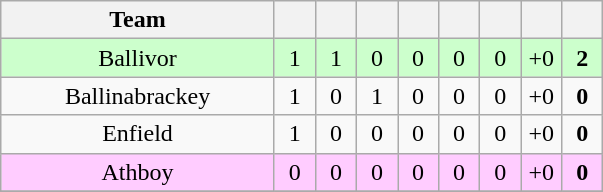<table class="wikitable" style="text-align:center">
<tr>
<th width="175">Team</th>
<th width="20"></th>
<th width="20"></th>
<th width="20"></th>
<th width="20"></th>
<th width="20"></th>
<th width="20"></th>
<th width="20"></th>
<th width="20"></th>
</tr>
<tr style="background:#cfc;">
<td>Ballivor</td>
<td>1</td>
<td>1</td>
<td>0</td>
<td>0</td>
<td>0</td>
<td>0</td>
<td>+0</td>
<td><strong>2</strong></td>
</tr>
<tr>
<td>Ballinabrackey</td>
<td>1</td>
<td>0</td>
<td>1</td>
<td>0</td>
<td>0</td>
<td>0</td>
<td>+0</td>
<td><strong>0</strong></td>
</tr>
<tr>
<td>Enfield</td>
<td>1</td>
<td>0</td>
<td>0</td>
<td>0</td>
<td>0</td>
<td>0</td>
<td>+0</td>
<td><strong>0</strong></td>
</tr>
<tr style="background:#fcf;">
<td>Athboy</td>
<td>0</td>
<td>0</td>
<td>0</td>
<td>0</td>
<td>0</td>
<td>0</td>
<td>+0</td>
<td><strong>0</strong></td>
</tr>
<tr>
</tr>
</table>
